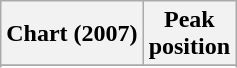<table class="wikitable sortable plainrowheaders" style="text-align:center">
<tr>
<th scope=col>Chart (2007)</th>
<th scope=col>Peak<br>position</th>
</tr>
<tr>
</tr>
<tr>
</tr>
</table>
